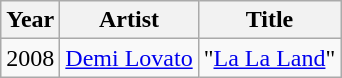<table class="wikitable sortable">
<tr>
<th>Year</th>
<th>Artist</th>
<th>Title</th>
</tr>
<tr>
<td>2008</td>
<td><a href='#'>Demi Lovato</a></td>
<td>"<a href='#'>La La Land</a>"</td>
</tr>
</table>
